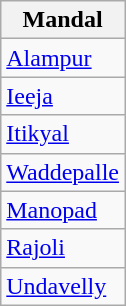<table class="wikitable sortable static-row-numbers static-row-header-hash">
<tr>
<th>Mandal</th>
</tr>
<tr>
<td><a href='#'>Alampur</a></td>
</tr>
<tr>
<td><a href='#'>Ieeja</a></td>
</tr>
<tr>
<td><a href='#'>Itikyal</a></td>
</tr>
<tr>
<td><a href='#'>Waddepalle</a></td>
</tr>
<tr>
<td><a href='#'>Manopad</a></td>
</tr>
<tr>
<td><a href='#'>Rajoli</a></td>
</tr>
<tr>
<td><a href='#'>Undavelly</a></td>
</tr>
</table>
